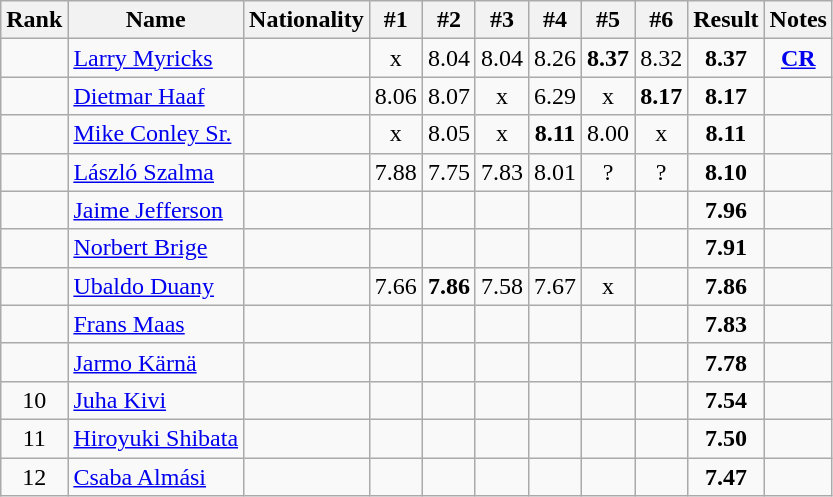<table class="wikitable sortable" style="text-align:center">
<tr>
<th>Rank</th>
<th>Name</th>
<th>Nationality</th>
<th>#1</th>
<th>#2</th>
<th>#3</th>
<th>#4</th>
<th>#5</th>
<th>#6</th>
<th>Result</th>
<th>Notes</th>
</tr>
<tr>
<td></td>
<td align="left"><a href='#'>Larry Myricks</a></td>
<td align=left></td>
<td>x</td>
<td>8.04</td>
<td>8.04</td>
<td>8.26</td>
<td><strong>8.37</strong></td>
<td>8.32</td>
<td><strong>8.37</strong></td>
<td><strong><a href='#'>CR</a></strong></td>
</tr>
<tr>
<td></td>
<td align="left"><a href='#'>Dietmar Haaf</a></td>
<td align=left></td>
<td>8.06</td>
<td>8.07</td>
<td>x</td>
<td>6.29</td>
<td>x</td>
<td><strong>8.17</strong></td>
<td><strong>8.17</strong></td>
<td></td>
</tr>
<tr>
<td></td>
<td align="left"><a href='#'>Mike Conley Sr.</a></td>
<td align=left></td>
<td>x</td>
<td>8.05</td>
<td>x</td>
<td><strong>8.11</strong></td>
<td>8.00</td>
<td>x</td>
<td><strong>8.11</strong></td>
<td></td>
</tr>
<tr>
<td></td>
<td align="left"><a href='#'>László Szalma</a></td>
<td align=left></td>
<td>7.88</td>
<td>7.75</td>
<td>7.83</td>
<td>8.01</td>
<td>?</td>
<td>?</td>
<td><strong>8.10</strong></td>
<td></td>
</tr>
<tr>
<td></td>
<td align="left"><a href='#'>Jaime Jefferson</a></td>
<td align=left></td>
<td></td>
<td></td>
<td></td>
<td></td>
<td></td>
<td></td>
<td><strong>7.96</strong></td>
<td></td>
</tr>
<tr>
<td></td>
<td align="left"><a href='#'>Norbert Brige</a></td>
<td align=left></td>
<td></td>
<td></td>
<td></td>
<td></td>
<td></td>
<td></td>
<td><strong>7.91</strong></td>
<td></td>
</tr>
<tr>
<td></td>
<td align="left"><a href='#'>Ubaldo Duany</a></td>
<td align=left></td>
<td>7.66</td>
<td><strong>7.86</strong></td>
<td>7.58</td>
<td>7.67</td>
<td>x</td>
<td></td>
<td><strong>7.86</strong></td>
<td></td>
</tr>
<tr>
<td></td>
<td align="left"><a href='#'>Frans Maas</a></td>
<td align=left></td>
<td></td>
<td></td>
<td></td>
<td></td>
<td></td>
<td></td>
<td><strong>7.83</strong></td>
<td></td>
</tr>
<tr>
<td></td>
<td align="left"><a href='#'>Jarmo Kärnä</a></td>
<td align=left></td>
<td></td>
<td></td>
<td></td>
<td></td>
<td></td>
<td></td>
<td><strong>7.78</strong></td>
<td></td>
</tr>
<tr>
<td>10</td>
<td align="left"><a href='#'>Juha Kivi</a></td>
<td align=left></td>
<td></td>
<td></td>
<td></td>
<td></td>
<td></td>
<td></td>
<td><strong>7.54</strong></td>
<td></td>
</tr>
<tr>
<td>11</td>
<td align="left"><a href='#'>Hiroyuki Shibata</a></td>
<td align=left></td>
<td></td>
<td></td>
<td></td>
<td></td>
<td></td>
<td></td>
<td><strong>7.50</strong></td>
<td></td>
</tr>
<tr>
<td>12</td>
<td align="left"><a href='#'>Csaba Almási</a></td>
<td align=left></td>
<td></td>
<td></td>
<td></td>
<td></td>
<td></td>
<td></td>
<td><strong>7.47</strong></td>
<td></td>
</tr>
</table>
